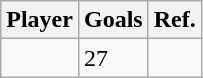<table class="wikitable">
<tr>
<th>Player</th>
<th>Goals</th>
<th>Ref.</th>
</tr>
<tr>
<td></td>
<td>27</td>
<td></td>
</tr>
</table>
